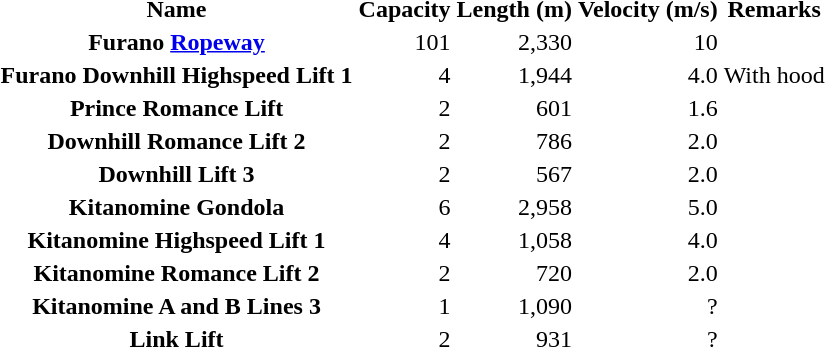<table class=" wiki table">
<tr>
<th>Name</th>
<th>Capacity</th>
<th>Length (m)</th>
<th>Velocity (m/s)</th>
<th>Remarks</th>
</tr>
<tr>
<th>Furano <a href='#'>Ropeway</a></th>
<td align="right">101</td>
<td align="right">2,330</td>
<td align="right">10</td>
<td> </td>
</tr>
<tr>
<th>Furano Downhill Highspeed Lift 1</th>
<td align="right">4</td>
<td align="right">1,944</td>
<td align="right">4.0</td>
<td>With hood</td>
</tr>
<tr>
<th>Prince Romance Lift</th>
<td align="right">2</td>
<td align="right">601</td>
<td align="right">1.6</td>
<td> </td>
</tr>
<tr>
<th>Downhill Romance Lift 2</th>
<td align="right">2</td>
<td align="right">786</td>
<td align="right">2.0</td>
<td> </td>
</tr>
<tr>
<th>Downhill Lift 3</th>
<td align="right">2</td>
<td align="right">567</td>
<td align="right">2.0</td>
<td> </td>
</tr>
<tr>
<th>Kitanomine Gondola</th>
<td align="right">6</td>
<td align="right">2,958</td>
<td align="right">5.0</td>
<td> </td>
</tr>
<tr>
<th>Kitanomine Highspeed Lift 1</th>
<td align="right">4</td>
<td align="right">1,058</td>
<td align="right">4.0</td>
<td> </td>
</tr>
<tr>
<th>Kitanomine Romance Lift 2</th>
<td align="right">2</td>
<td align="right">720</td>
<td align="right">2.0</td>
<td> </td>
</tr>
<tr>
<th>Kitanomine A and B Lines 3</th>
<td align="right">1</td>
<td align="right">1,090</td>
<td align="right">?</td>
<td> </td>
</tr>
<tr>
<th>Link Lift</th>
<td align="right">2</td>
<td align="right">931</td>
<td align="right">?</td>
<td> </td>
</tr>
</table>
